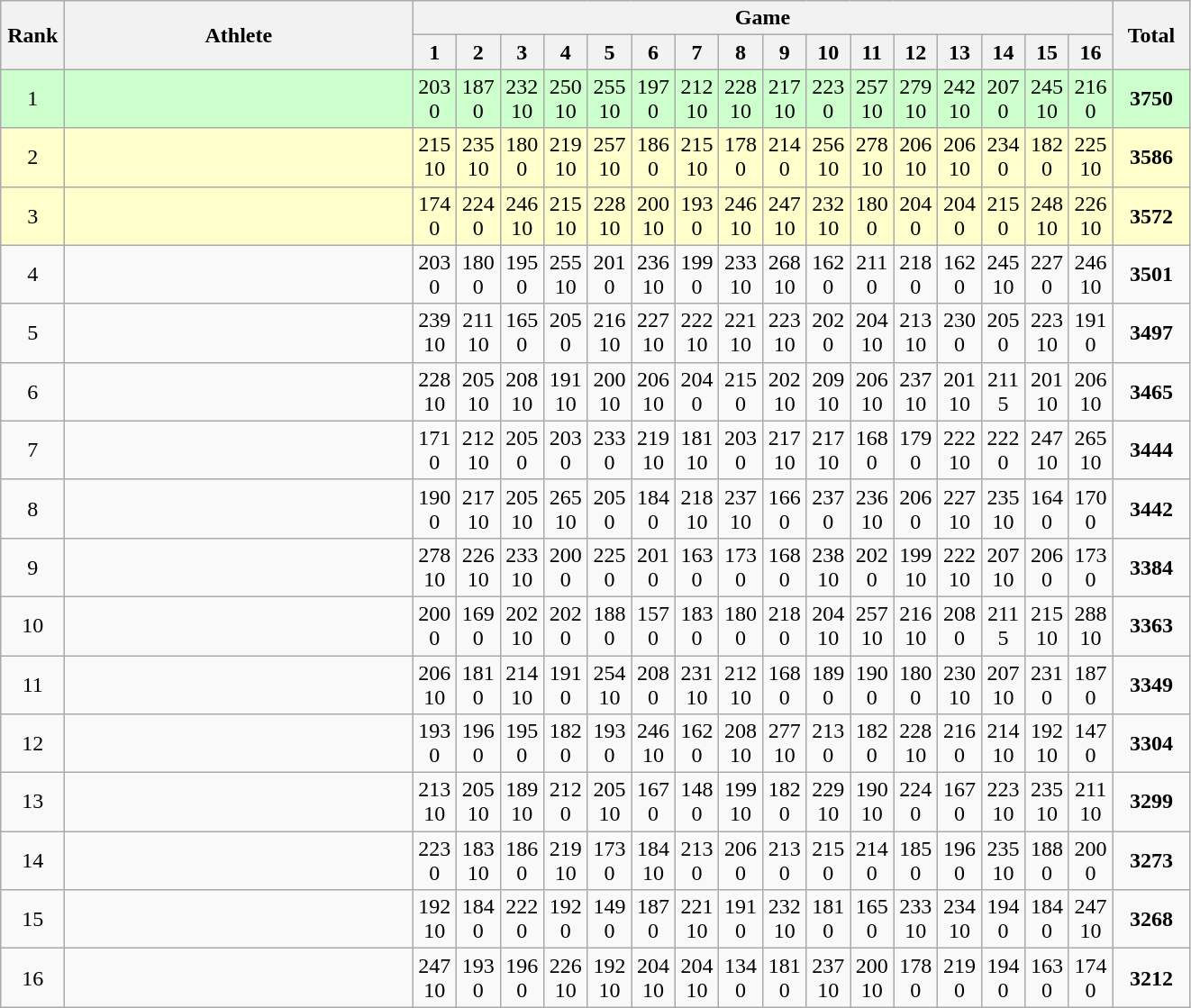<table class=wikitable style="text-align:center">
<tr>
<th rowspan="2" width=40>Rank</th>
<th rowspan="2" width=250>Athlete</th>
<th colspan="16">Game</th>
<th rowspan="2" width=50>Total</th>
</tr>
<tr>
<th width=25>1</th>
<th width=25>2</th>
<th width=25>3</th>
<th width=25>4</th>
<th width=25>5</th>
<th width=25>6</th>
<th width=25>7</th>
<th width=25>8</th>
<th width=25>9</th>
<th width=25>10</th>
<th width=25>11</th>
<th width=25>12</th>
<th width=25>13</th>
<th width=25>14</th>
<th width=25>15</th>
<th width=25>16</th>
</tr>
<tr bgcolor="#ccffcc">
<td>1</td>
<td align=left></td>
<td>203<br>0</td>
<td>187<br>0</td>
<td>232<br>10</td>
<td>250<br>10</td>
<td>255<br>10</td>
<td>197<br>0</td>
<td>212<br>10</td>
<td>228<br>10</td>
<td>217<br>10</td>
<td>223<br>0</td>
<td>257<br>10</td>
<td>279<br>10</td>
<td>242<br>10</td>
<td>207<br>0</td>
<td>245<br>10</td>
<td>216<br>0</td>
<td><strong>3750</strong></td>
</tr>
<tr bgcolor="#ffffcc">
<td>2</td>
<td align=left></td>
<td>215<br>10</td>
<td>235<br>10</td>
<td>180<br>0</td>
<td>219<br>10</td>
<td>257<br>10</td>
<td>186<br>0</td>
<td>215<br>10</td>
<td>178<br>0</td>
<td>214<br>0</td>
<td>256<br>10</td>
<td>278<br>10</td>
<td>206<br>10</td>
<td>206<br>10</td>
<td>234<br>0</td>
<td>182<br>0</td>
<td>225<br>10</td>
<td><strong>3586</strong></td>
</tr>
<tr bgcolor="#ffffcc">
<td>3</td>
<td align=left></td>
<td>174<br>0</td>
<td>224<br>0</td>
<td>246<br>10</td>
<td>215<br>10</td>
<td>228<br>10</td>
<td>200<br>10</td>
<td>193<br>0</td>
<td>246<br>10</td>
<td>247<br>10</td>
<td>232<br>10</td>
<td>180<br>0</td>
<td>204<br>0</td>
<td>204<br>0</td>
<td>215<br>0</td>
<td>248<br>10</td>
<td>226<br>10</td>
<td><strong>3572</strong></td>
</tr>
<tr>
<td>4</td>
<td align=left></td>
<td>203<br>0</td>
<td>180<br>0</td>
<td>195<br>0</td>
<td>255<br>10</td>
<td>201<br>0</td>
<td>236<br>10</td>
<td>199<br>0</td>
<td>233<br>10</td>
<td>268<br>10</td>
<td>162<br>0</td>
<td>211<br>0</td>
<td>218<br>0</td>
<td>162<br>0</td>
<td>245<br>10</td>
<td>227<br>0</td>
<td>246<br>10</td>
<td><strong>3501</strong></td>
</tr>
<tr>
<td>5</td>
<td align=left></td>
<td>239<br>10</td>
<td>211<br>10</td>
<td>165<br>0</td>
<td>205<br>0</td>
<td>216<br>10</td>
<td>227<br>10</td>
<td>222<br>10</td>
<td>221<br>10</td>
<td>223<br>10</td>
<td>202<br>0</td>
<td>204<br>10</td>
<td>213<br>10</td>
<td>230<br>0</td>
<td>205<br>0</td>
<td>223<br>10</td>
<td>191<br>0</td>
<td><strong>3497</strong></td>
</tr>
<tr>
<td>6</td>
<td align=left></td>
<td>228<br>10</td>
<td>205<br>10</td>
<td>208<br>10</td>
<td>191<br>10</td>
<td>200<br>10</td>
<td>206<br>10</td>
<td>204<br>0</td>
<td>215<br>0</td>
<td>202<br>10</td>
<td>209<br>10</td>
<td>206<br>10</td>
<td>237<br>10</td>
<td>201<br>10</td>
<td>211<br>5</td>
<td>201<br>10</td>
<td>206<br>10</td>
<td><strong>3465</strong></td>
</tr>
<tr>
<td>7</td>
<td align=left></td>
<td>171<br>0</td>
<td>212<br>10</td>
<td>205<br>0</td>
<td>203<br>0</td>
<td>233<br>0</td>
<td>219<br>10</td>
<td>181<br>10</td>
<td>203<br>0</td>
<td>217<br>10</td>
<td>217<br>10</td>
<td>168<br>0</td>
<td>179<br>0</td>
<td>222<br>10</td>
<td>222<br>0</td>
<td>247<br>10</td>
<td>265<br>10</td>
<td><strong>3444</strong></td>
</tr>
<tr>
<td>8</td>
<td align=left></td>
<td>190<br>0</td>
<td>217<br>10</td>
<td>205<br>10</td>
<td>265<br>10</td>
<td>205<br>0</td>
<td>184<br>0</td>
<td>218<br>10</td>
<td>237<br>10</td>
<td>166<br>0</td>
<td>237<br>0</td>
<td>236<br>10</td>
<td>206<br>0</td>
<td>227<br>10</td>
<td>235<br>10</td>
<td>164<br>0</td>
<td>170<br>0</td>
<td><strong>3442</strong></td>
</tr>
<tr>
<td>9</td>
<td align=left></td>
<td>278<br>10</td>
<td>226<br>10</td>
<td>233<br>10</td>
<td>200<br>0</td>
<td>225<br>0</td>
<td>201<br>0</td>
<td>163<br>0</td>
<td>173<br>0</td>
<td>168<br>0</td>
<td>238<br>10</td>
<td>202<br>0</td>
<td>199<br>10</td>
<td>222<br>10</td>
<td>207<br>10</td>
<td>206<br>0</td>
<td>173<br>0</td>
<td><strong>3384</strong></td>
</tr>
<tr>
<td>10</td>
<td align=left></td>
<td>200<br>0</td>
<td>169<br>0</td>
<td>202<br>10</td>
<td>202<br>0</td>
<td>188<br>0</td>
<td>157<br>0</td>
<td>183<br>0</td>
<td>180<br>0</td>
<td>218<br>0</td>
<td>204<br>10</td>
<td>257<br>10</td>
<td>216<br>10</td>
<td>208<br>0</td>
<td>211<br>5</td>
<td>215<br>10</td>
<td>288<br>10</td>
<td><strong>3363</strong></td>
</tr>
<tr>
<td>11</td>
<td align=left></td>
<td>206<br>10</td>
<td>181<br>0</td>
<td>214<br>10</td>
<td>191<br>0</td>
<td>254<br>10</td>
<td>208<br>0</td>
<td>231<br>10</td>
<td>212<br>10</td>
<td>168<br>0</td>
<td>189<br>0</td>
<td>190<br>0</td>
<td>180<br>0</td>
<td>230<br>10</td>
<td>207<br>10</td>
<td>231<br>0</td>
<td>187<br>0</td>
<td><strong>3349</strong></td>
</tr>
<tr>
<td>12</td>
<td align=left></td>
<td>193<br>0</td>
<td>196<br>0</td>
<td>195<br>0</td>
<td>182<br>0</td>
<td>193<br>0</td>
<td>246<br>10</td>
<td>162<br>0</td>
<td>208<br>10</td>
<td>277<br>10</td>
<td>213<br>0</td>
<td>182<br>0</td>
<td>228<br>10</td>
<td>216<br>0</td>
<td>214<br>10</td>
<td>192<br>10</td>
<td>147<br>0</td>
<td><strong>3304</strong></td>
</tr>
<tr>
<td>13</td>
<td align=left></td>
<td>213<br>10</td>
<td>205<br>10</td>
<td>189<br>10</td>
<td>212<br>0</td>
<td>205<br>10</td>
<td>167<br>0</td>
<td>148<br>0</td>
<td>199<br>10</td>
<td>182<br>0</td>
<td>229<br>10</td>
<td>190<br>10</td>
<td>224<br>0</td>
<td>167<br>0</td>
<td>223<br>10</td>
<td>235<br>10</td>
<td>211<br>10</td>
<td><strong>3299</strong></td>
</tr>
<tr>
<td>14</td>
<td align=left></td>
<td>223<br>0</td>
<td>183<br>10</td>
<td>186<br>0</td>
<td>219<br>10</td>
<td>173<br>0</td>
<td>184<br>10</td>
<td>213<br>0</td>
<td>206<br>0</td>
<td>213<br>0</td>
<td>215<br>0</td>
<td>214<br>0</td>
<td>185<br>0</td>
<td>196<br>0</td>
<td>235<br>10</td>
<td>188<br>0</td>
<td>200<br>0</td>
<td><strong>3273</strong></td>
</tr>
<tr>
<td>15</td>
<td align=left></td>
<td>192<br>10</td>
<td>184<br>0</td>
<td>222<br>0</td>
<td>192<br>0</td>
<td>149<br>0</td>
<td>187<br>0</td>
<td>221<br>10</td>
<td>191<br>0</td>
<td>232<br>10</td>
<td>181<br>0</td>
<td>165<br>0</td>
<td>233<br>10</td>
<td>234<br>10</td>
<td>194<br>0</td>
<td>184<br>0</td>
<td>247<br>10</td>
<td><strong>3268</strong></td>
</tr>
<tr>
<td>16</td>
<td align=left></td>
<td>247<br>10</td>
<td>193<br>0</td>
<td>196<br>0</td>
<td>226<br>10</td>
<td>192<br>10</td>
<td>204<br>10</td>
<td>204<br>10</td>
<td>134<br>0</td>
<td>181<br>0</td>
<td>237<br>10</td>
<td>200<br>10</td>
<td>178<br>0</td>
<td>219<br>0</td>
<td>194<br>0</td>
<td>163<br>0</td>
<td>174<br>0</td>
<td><strong>3212</strong></td>
</tr>
</table>
